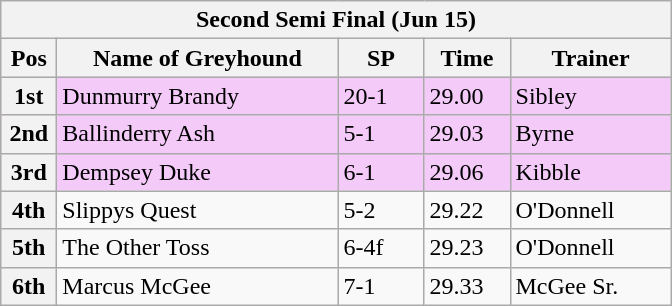<table class="wikitable">
<tr>
<th colspan="6">Second Semi Final (Jun 15)</th>
</tr>
<tr>
<th width=30>Pos</th>
<th width=180>Name of Greyhound</th>
<th width=50>SP</th>
<th width=50>Time</th>
<th width=100>Trainer</th>
</tr>
<tr style="background: #f4caf9;">
<th>1st</th>
<td>Dunmurry Brandy</td>
<td>20-1</td>
<td>29.00</td>
<td>Sibley</td>
</tr>
<tr style="background: #f4caf9;">
<th>2nd</th>
<td>Ballinderry Ash</td>
<td>5-1</td>
<td>29.03</td>
<td>Byrne</td>
</tr>
<tr style="background: #f4caf9;">
<th>3rd</th>
<td>Dempsey Duke</td>
<td>6-1</td>
<td>29.06</td>
<td>Kibble</td>
</tr>
<tr>
<th>4th</th>
<td>Slippys Quest</td>
<td>5-2</td>
<td>29.22</td>
<td>O'Donnell</td>
</tr>
<tr>
<th>5th</th>
<td>The Other Toss</td>
<td>6-4f</td>
<td>29.23</td>
<td>O'Donnell</td>
</tr>
<tr>
<th>6th</th>
<td>Marcus McGee</td>
<td>7-1</td>
<td>29.33</td>
<td>McGee Sr.</td>
</tr>
</table>
